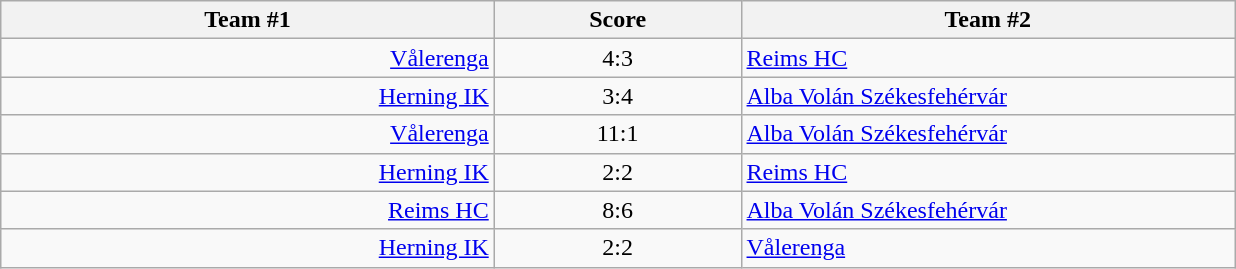<table class="wikitable" style="text-align: center;">
<tr>
<th width=22%>Team #1</th>
<th width=11%>Score</th>
<th width=22%>Team #2</th>
</tr>
<tr>
<td style="text-align: right;"><a href='#'>Vålerenga</a> </td>
<td>4:3</td>
<td style="text-align: left;"> <a href='#'>Reims HC</a></td>
</tr>
<tr>
<td style="text-align: right;"><a href='#'>Herning IK</a> </td>
<td>3:4</td>
<td style="text-align: left;"> <a href='#'>Alba Volán Székesfehérvár</a></td>
</tr>
<tr>
<td style="text-align: right;"><a href='#'>Vålerenga</a> </td>
<td>11:1</td>
<td style="text-align: left;"> <a href='#'>Alba Volán Székesfehérvár</a></td>
</tr>
<tr>
<td style="text-align: right;"><a href='#'>Herning IK</a> </td>
<td>2:2</td>
<td style="text-align: left;"> <a href='#'>Reims HC</a></td>
</tr>
<tr>
<td style="text-align: right;"><a href='#'>Reims HC</a> </td>
<td>8:6</td>
<td style="text-align: left;"> <a href='#'>Alba Volán Székesfehérvár</a></td>
</tr>
<tr>
<td style="text-align: right;"><a href='#'>Herning IK</a> </td>
<td>2:2</td>
<td style="text-align: left;"> <a href='#'>Vålerenga</a></td>
</tr>
</table>
